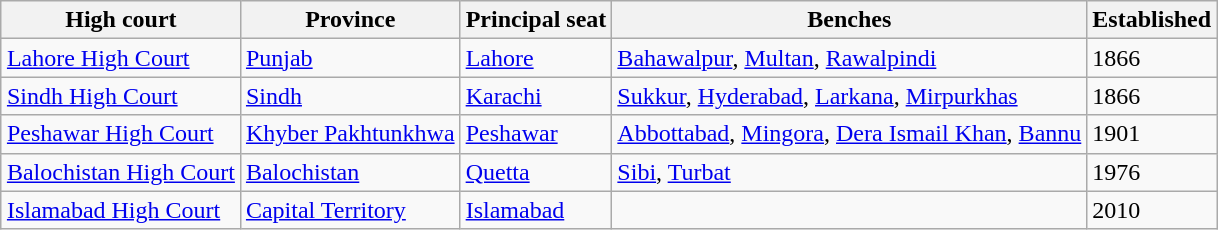<table class="wikitable" style="margin:0.5em auto">
<tr>
<th>High court</th>
<th>Province</th>
<th>Principal seat</th>
<th>Benches</th>
<th>Established</th>
</tr>
<tr>
<td><a href='#'>Lahore High Court</a></td>
<td><a href='#'>Punjab</a></td>
<td><a href='#'>Lahore</a></td>
<td><a href='#'>Bahawalpur</a>, <a href='#'>Multan</a>, <a href='#'>Rawalpindi</a></td>
<td>1866</td>
</tr>
<tr>
<td><a href='#'>Sindh High Court</a></td>
<td><a href='#'>Sindh</a></td>
<td><a href='#'>Karachi</a></td>
<td><a href='#'>Sukkur</a>, <a href='#'>Hyderabad</a>, <a href='#'>Larkana</a>, <a href='#'>Mirpurkhas</a></td>
<td>1866</td>
</tr>
<tr>
<td><a href='#'>Peshawar High Court</a></td>
<td><a href='#'>Khyber Pakhtunkhwa</a></td>
<td><a href='#'>Peshawar</a></td>
<td><a href='#'>Abbottabad</a>, <a href='#'>Mingora</a>, <a href='#'>Dera Ismail Khan</a>, <a href='#'>Bannu</a></td>
<td>1901</td>
</tr>
<tr>
<td><a href='#'>Balochistan High Court</a></td>
<td><a href='#'>Balochistan</a></td>
<td><a href='#'>Quetta</a></td>
<td><a href='#'>Sibi</a>, <a href='#'>Turbat</a></td>
<td>1976</td>
</tr>
<tr>
<td><a href='#'>Islamabad High Court</a></td>
<td><a href='#'>Capital Territory</a></td>
<td><a href='#'>Islamabad</a></td>
<td></td>
<td>2010</td>
</tr>
</table>
